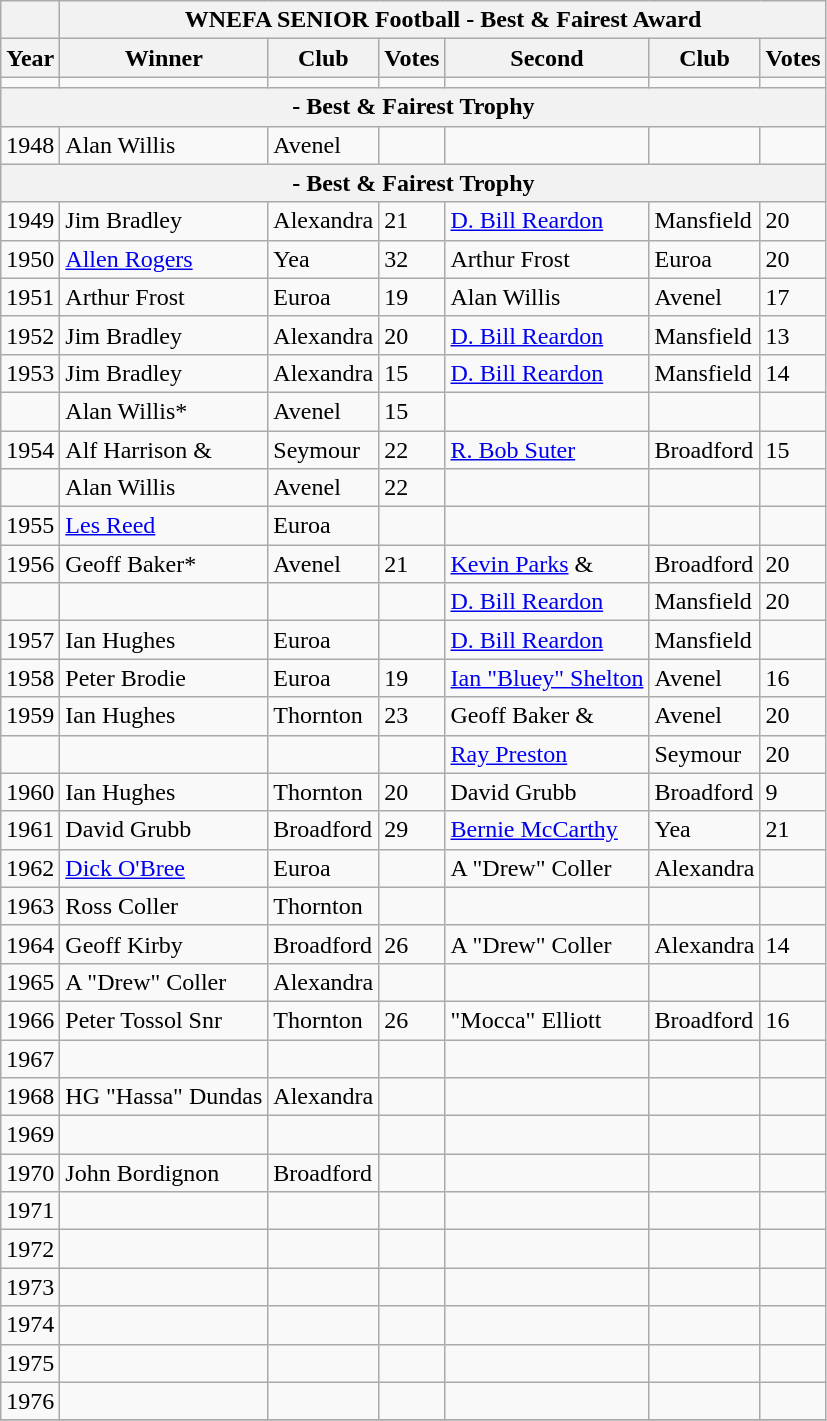<table class="wikitable collapsible collapsed">
<tr>
<th></th>
<th colspan=9>WNEFA SENIOR Football - Best & Fairest Award</th>
</tr>
<tr>
<th>Year</th>
<th><span>Winner</span></th>
<th>Club</th>
<th>Votes</th>
<th>Second</th>
<th>Club</th>
<th>Votes</th>
</tr>
<tr>
<td></td>
<td></td>
<td></td>
<td></td>
<td></td>
<td></td>
<td></td>
</tr>
<tr>
<th colspan=7> - Best & Fairest Trophy</th>
</tr>
<tr>
<td>1948</td>
<td>Alan Willis</td>
<td>Avenel</td>
<td></td>
<td></td>
<td></td>
<td></td>
</tr>
<tr>
<th colspan=7> - Best & Fairest Trophy</th>
</tr>
<tr>
<td>1949</td>
<td>Jim Bradley</td>
<td>Alexandra</td>
<td>21</td>
<td><a href='#'>D. Bill Reardon</a></td>
<td>Mansfield</td>
<td>20</td>
</tr>
<tr>
<td>1950</td>
<td><a href='#'>Allen Rogers</a></td>
<td>Yea</td>
<td>32</td>
<td>Arthur Frost</td>
<td>Euroa</td>
<td>20</td>
</tr>
<tr>
<td>1951</td>
<td>Arthur Frost</td>
<td>Euroa</td>
<td>19</td>
<td>Alan Willis</td>
<td>Avenel</td>
<td>17</td>
</tr>
<tr>
<td>1952</td>
<td>Jim Bradley</td>
<td>Alexandra</td>
<td>20</td>
<td><a href='#'>D. Bill Reardon</a></td>
<td>Mansfield</td>
<td>13</td>
</tr>
<tr>
<td>1953</td>
<td>Jim Bradley</td>
<td>Alexandra</td>
<td>15</td>
<td><a href='#'>D. Bill Reardon</a></td>
<td>Mansfield</td>
<td>14</td>
</tr>
<tr>
<td></td>
<td>Alan Willis*</td>
<td>Avenel</td>
<td>15</td>
<td></td>
<td></td>
<td></td>
</tr>
<tr>
<td>1954</td>
<td>Alf Harrison &</td>
<td>Seymour</td>
<td>22</td>
<td><a href='#'>R. Bob Suter</a></td>
<td>Broadford</td>
<td>15</td>
</tr>
<tr>
<td></td>
<td>Alan Willis</td>
<td>Avenel</td>
<td>22</td>
<td></td>
<td></td>
<td></td>
</tr>
<tr>
<td>1955</td>
<td><a href='#'>Les Reed</a></td>
<td>Euroa</td>
<td></td>
<td></td>
<td></td>
<td></td>
</tr>
<tr>
<td>1956</td>
<td>Geoff Baker*</td>
<td>Avenel</td>
<td>21</td>
<td><a href='#'>Kevin Parks</a> &</td>
<td>Broadford</td>
<td>20</td>
</tr>
<tr>
<td></td>
<td></td>
<td></td>
<td></td>
<td><a href='#'>D. Bill Reardon</a></td>
<td>Mansfield</td>
<td>20</td>
</tr>
<tr>
<td>1957</td>
<td>Ian Hughes</td>
<td>Euroa</td>
<td></td>
<td><a href='#'>D. Bill Reardon</a></td>
<td>Mansfield</td>
<td></td>
</tr>
<tr>
<td>1958</td>
<td>Peter Brodie</td>
<td>Euroa</td>
<td>19</td>
<td><a href='#'>Ian "Bluey" Shelton</a></td>
<td>Avenel</td>
<td>16</td>
</tr>
<tr>
<td>1959</td>
<td>Ian Hughes</td>
<td>Thornton</td>
<td>23</td>
<td>Geoff Baker &</td>
<td>Avenel</td>
<td>20</td>
</tr>
<tr>
<td></td>
<td></td>
<td></td>
<td></td>
<td><a href='#'>Ray Preston</a></td>
<td>Seymour</td>
<td>20</td>
</tr>
<tr>
<td>1960</td>
<td>Ian Hughes</td>
<td>Thornton</td>
<td>20</td>
<td>David Grubb</td>
<td>Broadford</td>
<td>9</td>
</tr>
<tr>
<td>1961</td>
<td>David Grubb</td>
<td>Broadford</td>
<td>29</td>
<td><a href='#'>Bernie McCarthy</a></td>
<td>Yea</td>
<td>21</td>
</tr>
<tr>
<td>1962</td>
<td><a href='#'>Dick O'Bree</a></td>
<td>Euroa</td>
<td></td>
<td>A "Drew" Coller</td>
<td>Alexandra</td>
<td></td>
</tr>
<tr>
<td>1963</td>
<td>Ross Coller</td>
<td>Thornton</td>
<td></td>
<td></td>
<td></td>
<td></td>
</tr>
<tr>
<td>1964</td>
<td>Geoff Kirby</td>
<td>Broadford</td>
<td>26</td>
<td>A "Drew" Coller</td>
<td>Alexandra</td>
<td>14</td>
</tr>
<tr>
<td>1965</td>
<td>A "Drew" Coller</td>
<td>Alexandra</td>
<td></td>
<td></td>
<td></td>
<td></td>
</tr>
<tr>
<td>1966</td>
<td>Peter Tossol Snr</td>
<td>Thornton</td>
<td>26</td>
<td>"Mocca" Elliott</td>
<td>Broadford</td>
<td>16</td>
</tr>
<tr>
<td>1967</td>
<td></td>
<td></td>
<td></td>
<td></td>
<td></td>
<td></td>
</tr>
<tr>
<td>1968</td>
<td>HG "Hassa" Dundas</td>
<td>Alexandra</td>
<td></td>
<td></td>
<td></td>
<td></td>
</tr>
<tr>
<td>1969</td>
<td></td>
<td></td>
<td></td>
<td></td>
<td></td>
<td></td>
</tr>
<tr>
<td>1970</td>
<td>John Bordignon</td>
<td>Broadford</td>
<td></td>
<td></td>
<td></td>
<td></td>
</tr>
<tr>
<td>1971</td>
<td></td>
<td></td>
<td></td>
<td></td>
<td></td>
<td></td>
</tr>
<tr>
<td>1972</td>
<td></td>
<td></td>
<td></td>
<td></td>
<td></td>
<td></td>
</tr>
<tr>
<td>1973</td>
<td></td>
<td></td>
<td></td>
<td></td>
<td></td>
<td></td>
</tr>
<tr>
<td>1974</td>
<td></td>
<td></td>
<td></td>
<td></td>
<td></td>
<td></td>
</tr>
<tr>
<td>1975</td>
<td></td>
<td></td>
<td></td>
<td></td>
<td></td>
<td></td>
</tr>
<tr>
<td>1976</td>
<td></td>
<td></td>
<td></td>
<td></td>
<td></td>
<td></td>
</tr>
<tr>
</tr>
</table>
